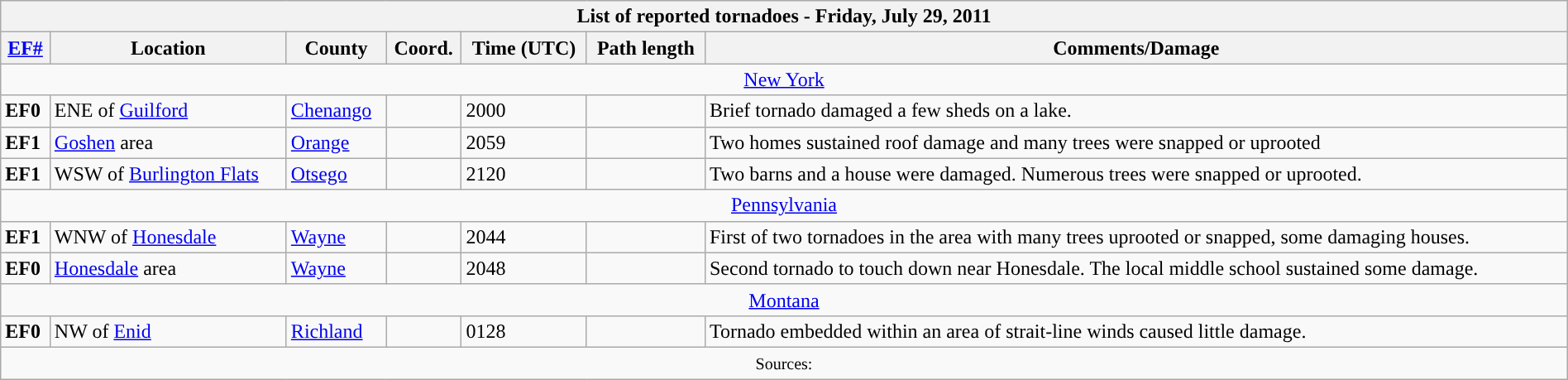<table class="wikitable collapsible" width="100%">
<tr>
<th colspan="7">List of reported tornadoes - Friday, July 29, 2011</th>
</tr>
<tr>
<th><a href='#'>EF#</a></th>
<th>Location</th>
<th>County</th>
<th>Coord.</th>
<th>Time (UTC)</th>
<th>Path length</th>
<th>Comments/Damage</th>
</tr>
<tr>
<td colspan="7" align=center><a href='#'>New York</a></td>
</tr>
<tr>
<td><strong>EF0</strong></td>
<td>ENE of <a href='#'>Guilford</a></td>
<td><a href='#'>Chenango</a></td>
<td></td>
<td>2000</td>
<td></td>
<td>Brief tornado damaged a few sheds on a lake.</td>
</tr>
<tr>
<td><strong>EF1</strong></td>
<td><a href='#'>Goshen</a> area</td>
<td><a href='#'>Orange</a></td>
<td></td>
<td>2059</td>
<td></td>
<td>Two homes sustained roof damage and many trees were snapped or uprooted</td>
</tr>
<tr>
<td><strong>EF1</strong></td>
<td>WSW of <a href='#'>Burlington Flats</a></td>
<td><a href='#'>Otsego</a></td>
<td></td>
<td>2120</td>
<td></td>
<td>Two barns and a house were damaged. Numerous trees were snapped or uprooted.</td>
</tr>
<tr>
<td colspan="7" align=center><a href='#'>Pennsylvania</a></td>
</tr>
<tr>
<td><strong>EF1</strong></td>
<td>WNW of <a href='#'>Honesdale</a></td>
<td><a href='#'>Wayne</a></td>
<td></td>
<td>2044</td>
<td></td>
<td>First of two tornadoes in the area with many trees uprooted or snapped, some damaging houses.</td>
</tr>
<tr>
<td><strong>EF0</strong></td>
<td><a href='#'>Honesdale</a> area</td>
<td><a href='#'>Wayne</a></td>
<td></td>
<td>2048</td>
<td></td>
<td>Second tornado to touch down near Honesdale. The local middle school sustained some damage.</td>
</tr>
<tr>
<td colspan="7" align=center><a href='#'>Montana</a></td>
</tr>
<tr>
<td><strong>EF0</strong></td>
<td>NW of <a href='#'>Enid</a></td>
<td><a href='#'>Richland</a></td>
<td></td>
<td>0128</td>
<td></td>
<td>Tornado embedded within an area of strait-line winds caused little damage.</td>
</tr>
<tr>
<td colspan="7" align=center><small>Sources:  </small></td>
</tr>
</table>
